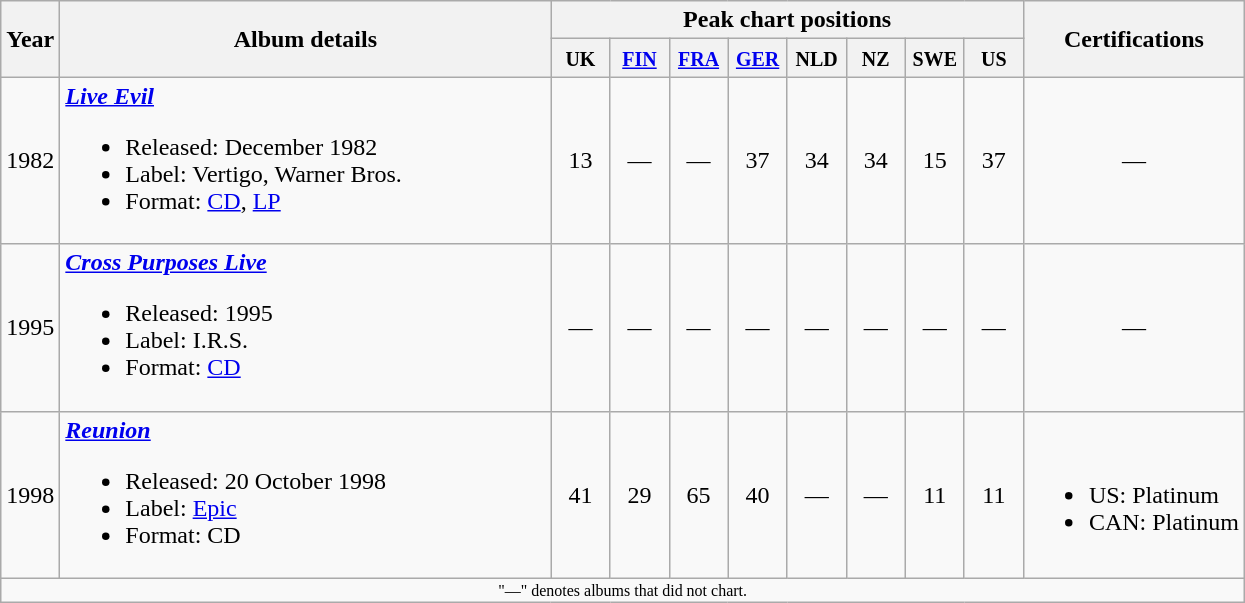<table class="wikitable">
<tr>
<th rowspan="2">Year</th>
<th rowspan="2" style="width:20em">Album details</th>
<th colspan="8">Peak chart positions</th>
<th rowspan="2">Certifications</th>
</tr>
<tr>
<th style="width:2em"><small>UK</small><br></th>
<th style="width:2em"><small><a href='#'>FIN</a></small><br></th>
<th style="width:2em"><small><a href='#'>FRA</a></small><br></th>
<th style="width:2em"><small><a href='#'>GER</a></small><br></th>
<th style="width:2em"><small>NLD</small><br></th>
<th style="width:2em"><small>NZ</small><br></th>
<th style="width:2em"><small>SWE</small><br></th>
<th style="width:2em"><small>US</small><br></th>
</tr>
<tr>
<td>1982</td>
<td><strong><em><a href='#'>Live Evil</a></em></strong><br><ul><li>Released: December 1982</li><li>Label: Vertigo, Warner Bros.</li><li>Format: <a href='#'>CD</a>, <a href='#'>LP</a></li></ul></td>
<td style="text-align:center;">13</td>
<td style="text-align:center;">—</td>
<td style="text-align:center;">—</td>
<td style="text-align:center;">37</td>
<td style="text-align:center;">34</td>
<td style="text-align:center;">34</td>
<td style="text-align:center;">15</td>
<td style="text-align:center;">37</td>
<td style="text-align:center;">—</td>
</tr>
<tr>
<td>1995</td>
<td><strong><em><a href='#'>Cross Purposes Live</a></em></strong><br><ul><li>Released: 1995</li><li>Label: I.R.S.</li><li>Format: <a href='#'>CD</a></li></ul></td>
<td style="text-align:center;">—</td>
<td style="text-align:center;">—</td>
<td style="text-align:center;">—</td>
<td style="text-align:center;">—</td>
<td style="text-align:center;">—</td>
<td style="text-align:center;">—</td>
<td style="text-align:center;">—</td>
<td style="text-align:center;">—</td>
<td style="text-align:center;">—</td>
</tr>
<tr>
<td>1998</td>
<td><strong><em><a href='#'>Reunion</a></em></strong><br><ul><li>Released: 20 October 1998</li><li>Label: <a href='#'>Epic</a></li><li>Format: CD</li></ul></td>
<td style="text-align:center;">41</td>
<td style="text-align:center;">29</td>
<td style="text-align:center;">65</td>
<td style="text-align:center;">40</td>
<td style="text-align:center;">—</td>
<td style="text-align:center;">—</td>
<td style="text-align:center;">11</td>
<td style="text-align:center;">11</td>
<td style="text-align:left;"><br><ul><li>US: Platinum</li><li>CAN: Platinum</li></ul></td>
</tr>
<tr>
<td colspan="11" style="text-align:center; font-size:8pt;">"—" denotes albums that did not chart.</td>
</tr>
</table>
